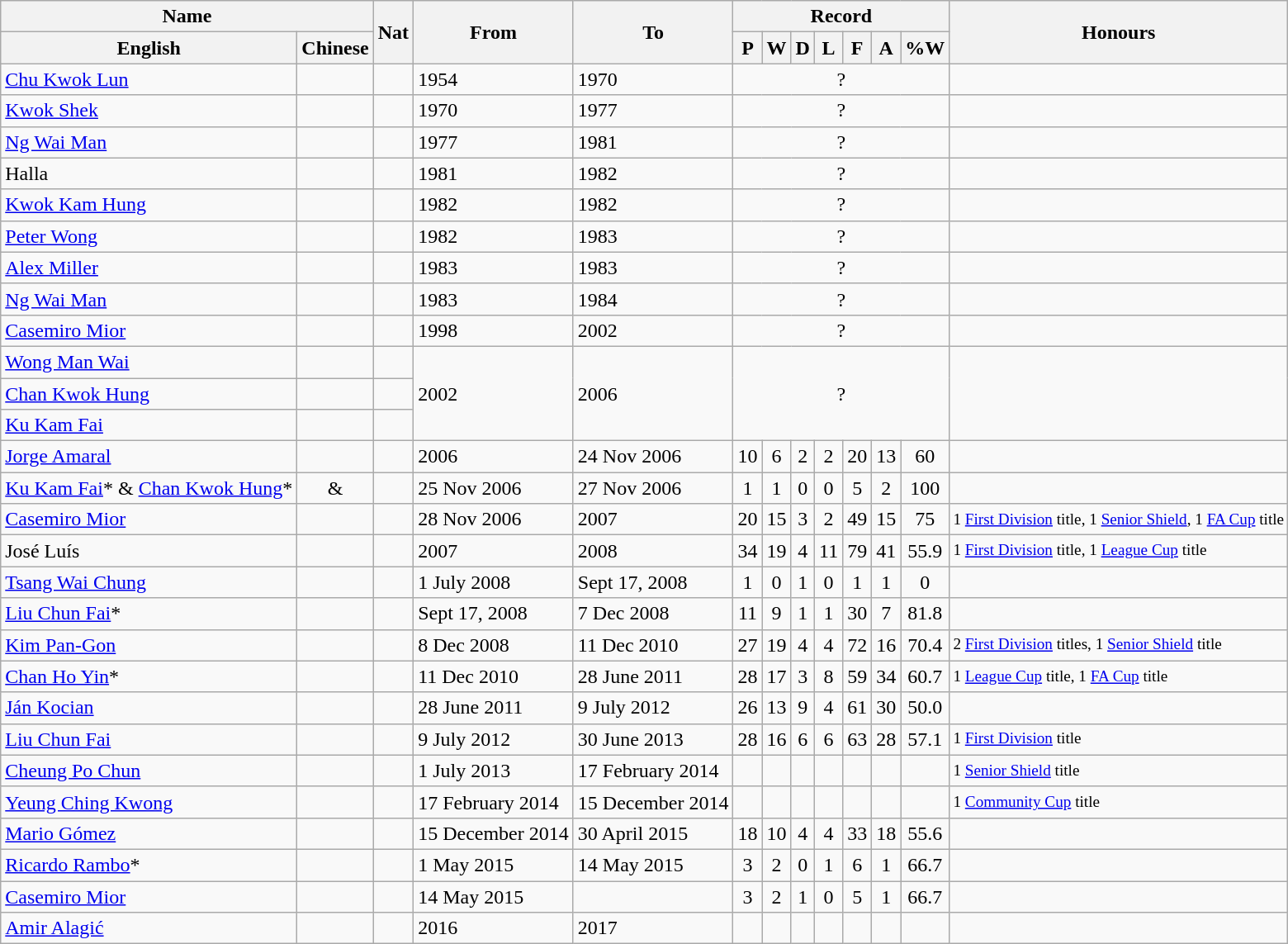<table class="wikitable" style="text-align: center">
<tr>
<th colspan="2">Name</th>
<th rowspan="2">Nat</th>
<th rowspan="2">From</th>
<th rowspan="2">To</th>
<th colspan="7">Record</th>
<th rowspan="2">Honours</th>
</tr>
<tr>
<th>English</th>
<th>Chinese</th>
<th>P</th>
<th>W</th>
<th>D</th>
<th>L</th>
<th>F</th>
<th>A</th>
<th>%W</th>
</tr>
<tr>
<td align=left><a href='#'>Chu Kwok Lun</a></td>
<td></td>
<td></td>
<td align=left>1954</td>
<td align=left>1970</td>
<td colspan=7>?</td>
<td align=left style="font-size: 80%"></td>
</tr>
<tr>
<td align=left><a href='#'>Kwok Shek</a></td>
<td></td>
<td></td>
<td align=left>1970</td>
<td align=left>1977</td>
<td colspan=7>?</td>
<td align=left style="font-size: 80%"></td>
</tr>
<tr>
<td align=left><a href='#'>Ng Wai Man</a></td>
<td></td>
<td></td>
<td align=left>1977</td>
<td align=left>1981</td>
<td colspan=7>?</td>
<td align=left style="font-size: 80%"></td>
</tr>
<tr>
<td align=left>Halla</td>
<td></td>
<td></td>
<td align=left>1981</td>
<td align=left>1982</td>
<td colspan=7>?</td>
<td align=left style="font-size: 80%"></td>
</tr>
<tr>
<td align=left><a href='#'>Kwok Kam Hung</a></td>
<td></td>
<td></td>
<td align=left>1982</td>
<td align=left>1982</td>
<td colspan=7>?</td>
<td align=left style="font-size: 80%"></td>
</tr>
<tr>
<td align=left><a href='#'>Peter Wong</a></td>
<td></td>
<td></td>
<td align=left>1982</td>
<td align=left>1983</td>
<td colspan=7>?</td>
<td align=left style="font-size: 80%"></td>
</tr>
<tr>
<td align=left><a href='#'>Alex Miller</a></td>
<td></td>
<td></td>
<td align=left>1983</td>
<td align=left>1983</td>
<td colspan=7>?</td>
<td align=left style="font-size: 80%"></td>
</tr>
<tr>
<td align=left><a href='#'>Ng Wai Man</a></td>
<td></td>
<td></td>
<td align=left>1983</td>
<td align=left>1984</td>
<td colspan=7>?</td>
<td align=left style="font-size: 80%"></td>
</tr>
<tr>
<td align=left><a href='#'>Casemiro Mior</a></td>
<td></td>
<td></td>
<td align=left>1998</td>
<td align=left>2002</td>
<td colspan=7>?</td>
<td align=left style="font-size: 80%"></td>
</tr>
<tr>
<td align=left><a href='#'>Wong Man Wai</a></td>
<td></td>
<td></td>
<td rowspan=3 align=left>2002</td>
<td rowspan=3 align=left>2006</td>
<td rowspan=3 colspan=7>?</td>
<td rowspan=3></td>
</tr>
<tr>
<td align=left><a href='#'>Chan Kwok Hung</a></td>
<td></td>
<td></td>
</tr>
<tr>
<td align=left><a href='#'>Ku Kam Fai</a></td>
<td></td>
<td></td>
</tr>
<tr>
<td align=left><a href='#'>Jorge Amaral</a></td>
<td></td>
<td></td>
<td align=left>2006</td>
<td align=left>24 Nov 2006</td>
<td>10</td>
<td>6</td>
<td>2</td>
<td>2</td>
<td>20</td>
<td>13</td>
<td>60</td>
<td align=left style="font-size: 80%"></td>
</tr>
<tr>
<td align=left><a href='#'>Ku Kam Fai</a>* & <a href='#'>Chan Kwok Hung</a>*</td>
<td> & </td>
<td></td>
<td align=left>25 Nov 2006</td>
<td align=left>27 Nov 2006</td>
<td>1</td>
<td>1</td>
<td>0</td>
<td>0</td>
<td>5</td>
<td>2</td>
<td>100</td>
<td align=left style="font-size: 80%"></td>
</tr>
<tr>
<td align=left><a href='#'>Casemiro Mior</a></td>
<td></td>
<td></td>
<td align=left>28 Nov 2006</td>
<td align=left>2007</td>
<td>20</td>
<td>15</td>
<td>3</td>
<td>2</td>
<td>49</td>
<td>15</td>
<td>75</td>
<td align=left style="font-size: 80%">1 <a href='#'>First Division</a> title, 1 <a href='#'>Senior Shield</a>, 1 <a href='#'>FA Cup</a> title</td>
</tr>
<tr>
<td align=left>José Luís</td>
<td></td>
<td></td>
<td align=left>2007</td>
<td align=left>2008</td>
<td>34</td>
<td>19</td>
<td>4</td>
<td>11</td>
<td>79</td>
<td>41</td>
<td>55.9</td>
<td align=left style="font-size: 80%">1 <a href='#'>First Division</a> title, 1 <a href='#'>League Cup</a> title</td>
</tr>
<tr>
<td align=left><a href='#'>Tsang Wai Chung</a></td>
<td></td>
<td></td>
<td align=left>1 July 2008</td>
<td align=left>Sept 17, 2008</td>
<td>1</td>
<td>0</td>
<td>1</td>
<td>0</td>
<td>1</td>
<td>1</td>
<td>0</td>
<td align=left style="font-size: 80%"></td>
</tr>
<tr>
<td align=left><a href='#'>Liu Chun Fai</a>*</td>
<td></td>
<td></td>
<td align=left>Sept 17, 2008</td>
<td align=left>7 Dec 2008</td>
<td>11</td>
<td>9</td>
<td>1</td>
<td>1</td>
<td>30</td>
<td>7</td>
<td>81.8</td>
<td align=left style="font-size: 80%"></td>
</tr>
<tr>
<td align=left><a href='#'>Kim Pan-Gon</a></td>
<td></td>
<td></td>
<td align=left>8 Dec 2008</td>
<td align=left>11 Dec 2010</td>
<td>27</td>
<td>19</td>
<td>4</td>
<td>4</td>
<td>72</td>
<td>16</td>
<td>70.4</td>
<td align=left style="font-size: 80%">2 <a href='#'>First Division</a> titles, 1 <a href='#'>Senior Shield</a> title</td>
</tr>
<tr>
<td align=left><a href='#'>Chan Ho Yin</a>*</td>
<td></td>
<td></td>
<td align=left>11 Dec 2010</td>
<td align=left>28 June 2011</td>
<td>28</td>
<td>17</td>
<td>3</td>
<td>8</td>
<td>59</td>
<td>34</td>
<td>60.7</td>
<td align=left style="font-size: 80%">1 <a href='#'>League Cup</a> title, 1 <a href='#'>FA Cup</a> title</td>
</tr>
<tr>
<td align=left><a href='#'>Ján Kocian</a></td>
<td></td>
<td></td>
<td align=left>28 June 2011</td>
<td align=left>9 July 2012</td>
<td>26</td>
<td>13</td>
<td>9</td>
<td>4</td>
<td>61</td>
<td>30</td>
<td>50.0</td>
<td align=left style="font-size: 80%"></td>
</tr>
<tr>
<td align=left><a href='#'>Liu Chun Fai</a></td>
<td></td>
<td></td>
<td align=left>9 July 2012</td>
<td align=left>30 June 2013</td>
<td>28</td>
<td>16</td>
<td>6</td>
<td>6</td>
<td>63</td>
<td>28</td>
<td>57.1</td>
<td align=left style="font-size: 80%">1 <a href='#'>First Division</a> title</td>
</tr>
<tr>
<td align=left><a href='#'>Cheung Po Chun</a></td>
<td></td>
<td></td>
<td align=left>1 July 2013</td>
<td align=left>17 February 2014</td>
<td></td>
<td></td>
<td></td>
<td></td>
<td></td>
<td></td>
<td></td>
<td align=left style="font-size: 80%">1 <a href='#'>Senior Shield</a> title</td>
</tr>
<tr>
<td align=left><a href='#'>Yeung Ching Kwong</a></td>
<td></td>
<td></td>
<td align=left>17 February 2014</td>
<td align=left>15 December 2014</td>
<td></td>
<td></td>
<td></td>
<td></td>
<td></td>
<td></td>
<td></td>
<td align=left style="font-size: 80%">1 <a href='#'>Community Cup</a> title</td>
</tr>
<tr>
<td align=left><a href='#'>Mario Gómez</a></td>
<td></td>
<td></td>
<td align=left>15 December 2014</td>
<td align=left>30 April 2015</td>
<td>18</td>
<td>10</td>
<td>4</td>
<td>4</td>
<td>33</td>
<td>18</td>
<td>55.6</td>
<td align=left style="font-size: 80%"></td>
</tr>
<tr>
<td align=left><a href='#'>Ricardo Rambo</a>*</td>
<td></td>
<td></td>
<td align=left>1 May 2015</td>
<td align=left>14 May 2015</td>
<td>3</td>
<td>2</td>
<td>0</td>
<td>1</td>
<td>6</td>
<td>1</td>
<td>66.7</td>
<td align=left style="font-size: 80%"></td>
</tr>
<tr>
<td align=left><a href='#'>Casemiro Mior</a></td>
<td></td>
<td></td>
<td align=left>14 May 2015</td>
<td align=left></td>
<td>3</td>
<td>2</td>
<td>1</td>
<td>0</td>
<td>5</td>
<td>1</td>
<td>66.7</td>
<td align=left style="font-size: 80%"></td>
</tr>
<tr>
<td align=left><a href='#'>Amir Alagić</a></td>
<td></td>
<td></td>
<td align=left>2016</td>
<td align=left>2017</td>
<td></td>
<td></td>
<td></td>
<td></td>
<td></td>
<td></td>
<td></td>
<td align=left style="font-size: 80%"></td>
</tr>
</table>
